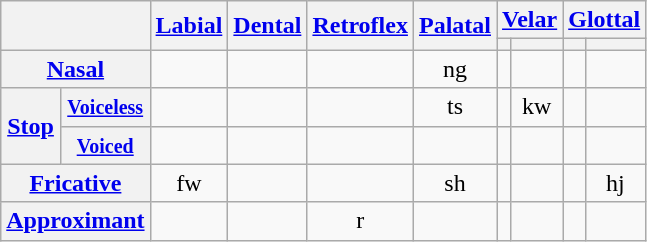<table class="wikitable" style="text-align:center;">
<tr>
<th colspan="2" rowspan="2"></th>
<th rowspan="2"><a href='#'>Labial</a></th>
<th rowspan="2"><a href='#'>Dental</a></th>
<th rowspan="2"><a href='#'>Retroflex</a></th>
<th rowspan="2"><a href='#'>Palatal</a></th>
<th colspan="2"><a href='#'>Velar</a></th>
<th colspan="2"><a href='#'>Glottal</a></th>
</tr>
<tr>
<th></th>
<th></th>
<th></th>
<th></th>
</tr>
<tr>
<th colspan="2"><a href='#'>Nasal</a></th>
<td></td>
<td></td>
<td></td>
<td>ng </td>
<td></td>
<td></td>
<td></td>
<td></td>
</tr>
<tr>
<th rowspan="2"><a href='#'>Stop</a></th>
<th><small><a href='#'>Voiceless</a></small></th>
<td></td>
<td></td>
<td></td>
<td>ts  </td>
<td></td>
<td>kw </td>
<td></td>
<td></td>
</tr>
<tr>
<th><small><a href='#'>Voiced</a></small></th>
<td></td>
<td></td>
<td></td>
<td></td>
<td></td>
<td></td>
<td></td>
<td></td>
</tr>
<tr>
<th colspan="2"><a href='#'>Fricative</a></th>
<td>fw </td>
<td></td>
<td></td>
<td>sh </td>
<td></td>
<td></td>
<td></td>
<td>hj </td>
</tr>
<tr>
<th colspan="2"><a href='#'>Approximant</a></th>
<td></td>
<td></td>
<td>r </td>
<td></td>
<td></td>
<td></td>
<td></td>
<td></td>
</tr>
</table>
